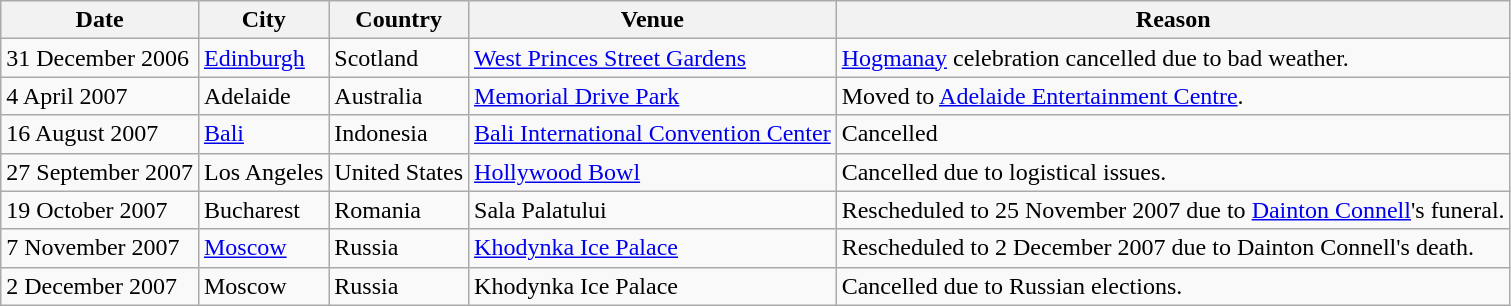<table class="wikitable">
<tr>
<th>Date</th>
<th>City</th>
<th>Country</th>
<th>Venue</th>
<th>Reason</th>
</tr>
<tr>
<td>31 December 2006</td>
<td><a href='#'>Edinburgh</a></td>
<td>Scotland</td>
<td><a href='#'>West Princes Street Gardens</a></td>
<td><a href='#'>Hogmanay</a> celebration cancelled due to bad weather.</td>
</tr>
<tr>
<td>4 April 2007</td>
<td>Adelaide</td>
<td>Australia</td>
<td><a href='#'>Memorial Drive Park</a></td>
<td>Moved to <a href='#'>Adelaide Entertainment Centre</a>.</td>
</tr>
<tr>
<td>16 August 2007</td>
<td><a href='#'>Bali</a></td>
<td>Indonesia</td>
<td><a href='#'>Bali International Convention Center</a></td>
<td>Cancelled</td>
</tr>
<tr>
<td>27 September 2007</td>
<td>Los Angeles</td>
<td>United States</td>
<td><a href='#'>Hollywood Bowl</a></td>
<td>Cancelled due to logistical issues.</td>
</tr>
<tr>
<td>19 October 2007</td>
<td>Bucharest</td>
<td>Romania</td>
<td>Sala Palatului</td>
<td>Rescheduled to 25 November 2007 due to <a href='#'>Dainton Connell</a>'s funeral.</td>
</tr>
<tr>
<td>7 November 2007</td>
<td><a href='#'>Moscow</a></td>
<td>Russia</td>
<td><a href='#'>Khodynka Ice Palace</a></td>
<td>Rescheduled to 2 December 2007 due to Dainton Connell's death.</td>
</tr>
<tr>
<td>2 December 2007</td>
<td>Moscow</td>
<td>Russia</td>
<td>Khodynka Ice Palace</td>
<td>Cancelled due to Russian elections.</td>
</tr>
</table>
